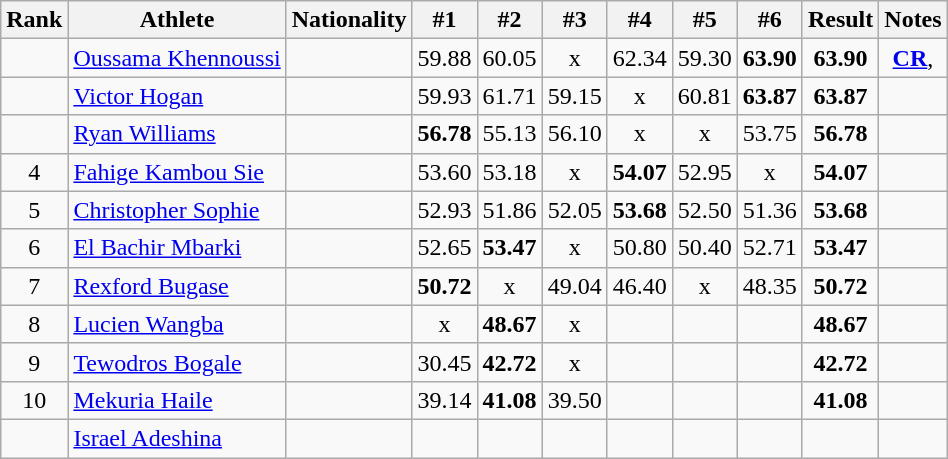<table class="wikitable sortable" style="text-align:center">
<tr>
<th>Rank</th>
<th>Athlete</th>
<th>Nationality</th>
<th>#1</th>
<th>#2</th>
<th>#3</th>
<th>#4</th>
<th>#5</th>
<th>#6</th>
<th>Result</th>
<th>Notes</th>
</tr>
<tr>
<td></td>
<td align="left"><a href='#'>Oussama Khennoussi</a></td>
<td align=left></td>
<td>59.88</td>
<td>60.05</td>
<td>x</td>
<td>62.34</td>
<td>59.30</td>
<td><strong>63.90</strong></td>
<td><strong>63.90</strong></td>
<td><strong><a href='#'>CR</a></strong>, <strong></strong></td>
</tr>
<tr>
<td></td>
<td align="left"><a href='#'>Victor Hogan</a></td>
<td align=left></td>
<td>59.93</td>
<td>61.71</td>
<td>59.15</td>
<td>x</td>
<td>60.81</td>
<td><strong>63.87</strong></td>
<td><strong>63.87</strong></td>
<td></td>
</tr>
<tr>
<td></td>
<td align="left"><a href='#'>Ryan Williams</a></td>
<td align=left></td>
<td><strong>56.78</strong></td>
<td>55.13</td>
<td>56.10</td>
<td>x</td>
<td>x</td>
<td>53.75</td>
<td><strong>56.78</strong></td>
<td></td>
</tr>
<tr>
<td>4</td>
<td align="left"><a href='#'>Fahige Kambou Sie</a></td>
<td align=left></td>
<td>53.60</td>
<td>53.18</td>
<td>x</td>
<td><strong>54.07</strong></td>
<td>52.95</td>
<td>x</td>
<td><strong>54.07</strong></td>
<td></td>
</tr>
<tr>
<td>5</td>
<td align="left"><a href='#'>Christopher Sophie</a></td>
<td align=left></td>
<td>52.93</td>
<td>51.86</td>
<td>52.05</td>
<td><strong>53.68</strong></td>
<td>52.50</td>
<td>51.36</td>
<td><strong>53.68</strong></td>
<td></td>
</tr>
<tr>
<td>6</td>
<td align="left"><a href='#'>El Bachir Mbarki</a></td>
<td align=left></td>
<td>52.65</td>
<td><strong>53.47</strong></td>
<td>x</td>
<td>50.80</td>
<td>50.40</td>
<td>52.71</td>
<td><strong>53.47</strong></td>
<td></td>
</tr>
<tr>
<td>7</td>
<td align="left"><a href='#'>Rexford Bugase</a></td>
<td align=left></td>
<td><strong>50.72</strong></td>
<td>x</td>
<td>49.04</td>
<td>46.40</td>
<td>x</td>
<td>48.35</td>
<td><strong>50.72</strong></td>
<td></td>
</tr>
<tr>
<td>8</td>
<td align="left"><a href='#'>Lucien Wangba</a></td>
<td align=left></td>
<td>x</td>
<td><strong>48.67</strong></td>
<td>x</td>
<td></td>
<td></td>
<td></td>
<td><strong>48.67</strong></td>
<td></td>
</tr>
<tr>
<td>9</td>
<td align="left"><a href='#'>Tewodros Bogale</a></td>
<td align=left></td>
<td>30.45</td>
<td><strong>42.72</strong></td>
<td>x</td>
<td></td>
<td></td>
<td></td>
<td><strong>42.72</strong></td>
<td></td>
</tr>
<tr>
<td>10</td>
<td align="left"><a href='#'>Mekuria Haile</a></td>
<td align=left></td>
<td>39.14</td>
<td><strong>41.08</strong></td>
<td>39.50</td>
<td></td>
<td></td>
<td></td>
<td><strong>41.08</strong></td>
<td></td>
</tr>
<tr>
<td></td>
<td align="left"><a href='#'>Israel Adeshina</a></td>
<td align=left></td>
<td></td>
<td></td>
<td></td>
<td></td>
<td></td>
<td></td>
<td><strong></strong></td>
<td></td>
</tr>
</table>
